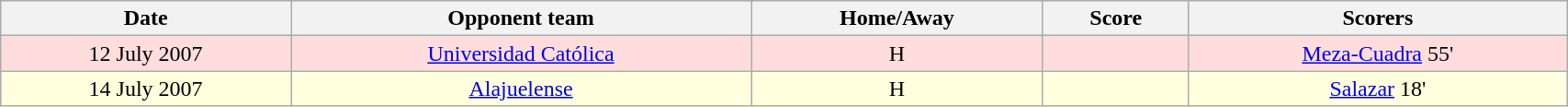<table class="wikitable" width=90%>
<tr>
<th>Date</th>
<th>Opponent team</th>
<th>Home/Away</th>
<th>Score</th>
<th>Scorers</th>
</tr>
<tr bgcolor="#ffdddd">
<td style="text-align: center">12 July 2007</td>
<td style="text-align: center"> <a href='#'>Universidad Católica</a></td>
<td style="text-align: center">H</td>
<td style="text-align: center"></td>
<td style="text-align: center"><a href='#'>Meza-Cuadra</a> 55'</td>
</tr>
<tr bgcolor="#ffffdd">
<td style="text-align: center">14 July 2007</td>
<td style="text-align: center"> <a href='#'>Alajuelense</a></td>
<td style="text-align: center">H</td>
<td style="text-align: center"></td>
<td style="text-align: center"><a href='#'>Salazar</a> 18'</td>
</tr>
</table>
